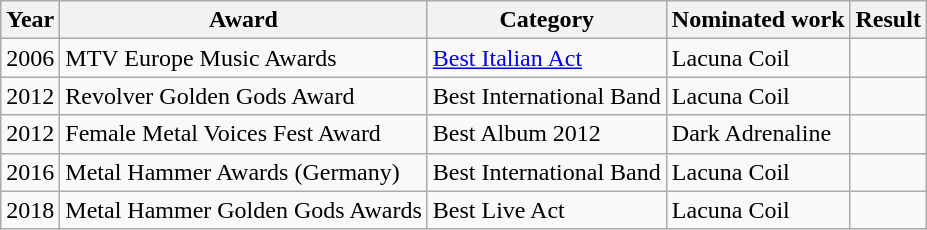<table class="wikitable sortable">
<tr>
<th>Year</th>
<th>Award</th>
<th>Category</th>
<th>Nominated work</th>
<th>Result</th>
</tr>
<tr>
<td>2006</td>
<td>MTV Europe Music Awards</td>
<td><a href='#'>Best Italian Act</a></td>
<td>Lacuna Coil</td>
<td></td>
</tr>
<tr>
<td>2012</td>
<td>Revolver Golden Gods Award</td>
<td>Best International Band</td>
<td>Lacuna Coil</td>
<td></td>
</tr>
<tr>
<td>2012</td>
<td>Female Metal Voices Fest Award</td>
<td>Best Album 2012</td>
<td>Dark Adrenaline</td>
<td></td>
</tr>
<tr>
<td>2016</td>
<td>Metal Hammer Awards (Germany)</td>
<td>Best International Band</td>
<td>Lacuna Coil</td>
<td></td>
</tr>
<tr>
<td>2018</td>
<td>Metal Hammer Golden Gods Awards</td>
<td>Best Live Act</td>
<td>Lacuna Coil</td>
<td></td>
</tr>
</table>
